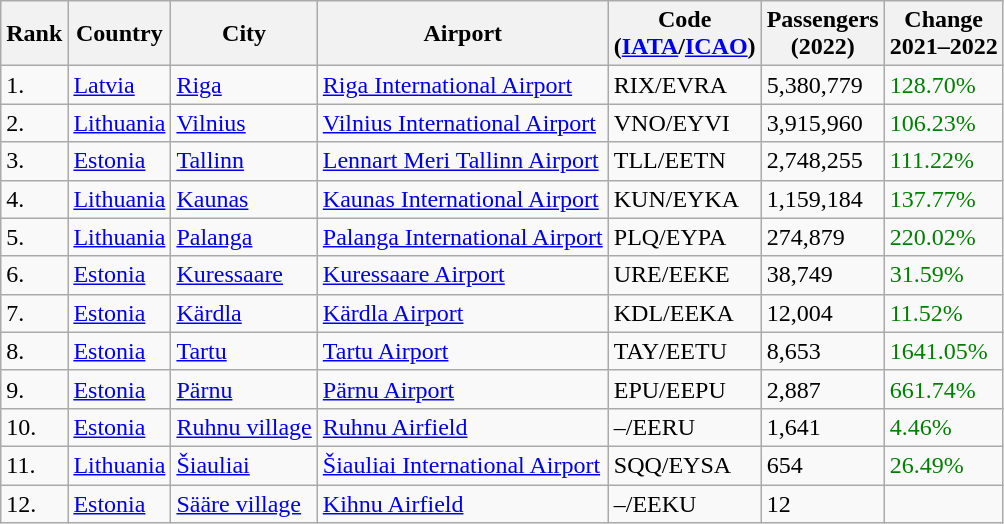<table class="wikitable sortable">
<tr>
<th>Rank</th>
<th>Country</th>
<th>City</th>
<th>Airport</th>
<th>Code<br>(<a href='#'>IATA</a>/<a href='#'>ICAO</a>)</th>
<th>Passengers<br>(2022)</th>
<th>Change<br>2021–2022</th>
</tr>
<tr>
<td>1.</td>
<td> <a href='#'>Latvia</a></td>
<td><a href='#'>Riga</a></td>
<td><a href='#'>Riga International Airport</a></td>
<td>RIX/EVRA</td>
<td>5,380,779</td>
<td style="color:green"> 128.70%</td>
</tr>
<tr>
<td>2.</td>
<td> <a href='#'>Lithuania</a></td>
<td><a href='#'>Vilnius</a></td>
<td><a href='#'>Vilnius International Airport</a></td>
<td>VNO/EYVI</td>
<td>3,915,960</td>
<td style="color:green"> 106.23%</td>
</tr>
<tr>
<td>3.</td>
<td> <a href='#'>Estonia</a></td>
<td><a href='#'>Tallinn</a></td>
<td><a href='#'>Lennart Meri Tallinn Airport</a></td>
<td>TLL/EETN</td>
<td>2,748,255</td>
<td style="color:green"> 111.22%</td>
</tr>
<tr>
<td>4.</td>
<td> <a href='#'>Lithuania</a></td>
<td><a href='#'>Kaunas</a></td>
<td><a href='#'>Kaunas International Airport</a></td>
<td>KUN/EYKA</td>
<td>1,159,184</td>
<td style="color:green"> 137.77%</td>
</tr>
<tr>
<td>5.</td>
<td> <a href='#'>Lithuania</a></td>
<td><a href='#'>Palanga</a></td>
<td><a href='#'>Palanga International Airport</a></td>
<td>PLQ/EYPA</td>
<td>274,879</td>
<td style="color:green"> 220.02%</td>
</tr>
<tr>
<td>6.</td>
<td> <a href='#'>Estonia</a></td>
<td><a href='#'>Kuressaare</a></td>
<td><a href='#'>Kuressaare Airport</a></td>
<td>URE/EEKE</td>
<td>38,749</td>
<td style="color:green"> 31.59%</td>
</tr>
<tr>
<td>7.</td>
<td> <a href='#'>Estonia</a></td>
<td><a href='#'>Kärdla</a></td>
<td><a href='#'>Kärdla Airport</a></td>
<td>KDL/EEKA</td>
<td>12,004</td>
<td style="color:green"> 11.52%</td>
</tr>
<tr>
<td>8.</td>
<td> <a href='#'>Estonia</a></td>
<td><a href='#'>Tartu</a></td>
<td><a href='#'>Tartu Airport</a></td>
<td>TAY/EETU</td>
<td>8,653</td>
<td style="color:green"> 1641.05%</td>
</tr>
<tr>
<td>9.</td>
<td> <a href='#'>Estonia</a></td>
<td><a href='#'>Pärnu</a></td>
<td><a href='#'>Pärnu Airport</a></td>
<td>EPU/EEPU</td>
<td>2,887</td>
<td style="color:green"> 661.74%</td>
</tr>
<tr>
<td>10.</td>
<td> <a href='#'>Estonia</a></td>
<td><a href='#'>Ruhnu village</a></td>
<td><a href='#'>Ruhnu Airfield</a></td>
<td>–/EERU</td>
<td>1,641</td>
<td style="color:green"> 4.46%</td>
</tr>
<tr>
<td>11.</td>
<td> <a href='#'>Lithuania</a></td>
<td><a href='#'>Šiauliai</a></td>
<td><a href='#'>Šiauliai International Airport</a></td>
<td>SQQ/EYSA</td>
<td>654</td>
<td style="color:green"> 26.49%</td>
</tr>
<tr>
<td>12.</td>
<td> <a href='#'>Estonia</a></td>
<td><a href='#'>Sääre village</a></td>
<td><a href='#'>Kihnu Airfield</a></td>
<td>–/EEKU</td>
<td>12</td>
<td style="color:green"></td>
</tr>
</table>
